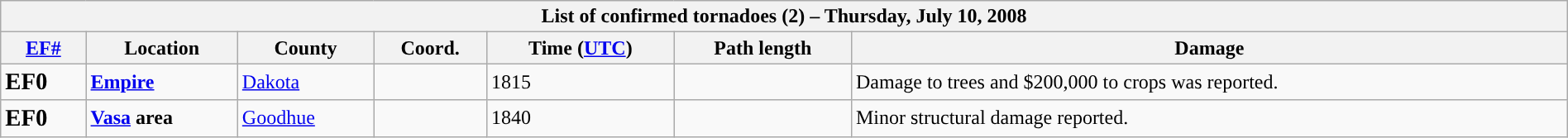<table class="wikitable collapsible" width="100%">
<tr>
<th colspan="7">List of confirmed tornadoes (2) – Thursday, July 10, 2008</th>
</tr>
<tr>
<th><a href='#'>EF#</a></th>
<th>Location</th>
<th>County</th>
<th>Coord.</th>
<th>Time (<a href='#'>UTC</a>)</th>
<th>Path length</th>
<th>Damage</th>
</tr>
<tr>
<td><big><strong>EF0</strong></big></td>
<td><strong><a href='#'>Empire</a></strong></td>
<td><a href='#'>Dakota</a></td>
<td></td>
<td>1815</td>
<td></td>
<td>Damage to trees and $200,000 to crops was reported.</td>
</tr>
<tr>
<td><big><strong>EF0</strong></big></td>
<td><strong><a href='#'>Vasa</a> area</strong></td>
<td><a href='#'>Goodhue</a></td>
<td></td>
<td>1840</td>
<td></td>
<td>Minor structural damage reported.</td>
</tr>
</table>
